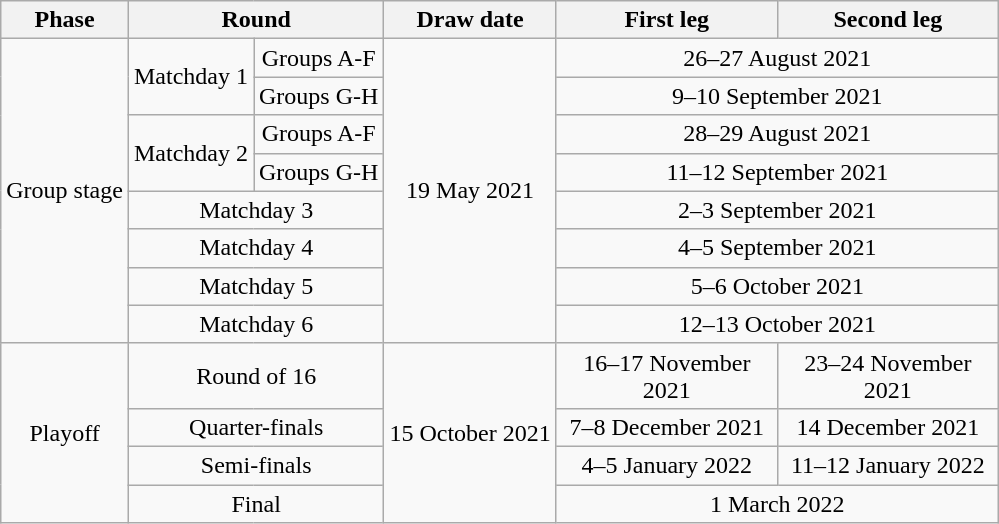<table class="wikitable" style="text-align:center">
<tr>
<th>Phase</th>
<th colspan=2>Round</th>
<th>Draw date</th>
<th width="140px">First leg</th>
<th width="140px">Second leg</th>
</tr>
<tr>
<td rowspan=8>Group stage</td>
<td rowspan=2>Matchday 1</td>
<td>Groups A-F</td>
<td rowspan=8>19 May 2021</td>
<td colspan=2>26–27 August 2021</td>
</tr>
<tr>
<td>Groups G-H</td>
<td colspan=2>9–10 September 2021</td>
</tr>
<tr>
<td rowspan=2>Matchday 2</td>
<td>Groups A-F</td>
<td colspan=2>28–29 August 2021</td>
</tr>
<tr>
<td>Groups G-H</td>
<td colspan=2>11–12 September 2021</td>
</tr>
<tr>
<td colspan=2>Matchday 3</td>
<td colspan=2>2–3 September 2021</td>
</tr>
<tr>
<td colspan=2>Matchday 4</td>
<td colspan=2>4–5 September 2021</td>
</tr>
<tr>
<td colspan=2>Matchday 5</td>
<td colspan=2>5–6 October 2021</td>
</tr>
<tr>
<td colspan=2>Matchday 6</td>
<td colspan=2>12–13 October 2021</td>
</tr>
<tr>
<td rowspan=4>Playoff</td>
<td colspan=2>Round of 16</td>
<td rowspan=4>15 October 2021</td>
<td>16–17 November 2021</td>
<td>23–24 November 2021</td>
</tr>
<tr>
<td colspan=2>Quarter-finals</td>
<td>7–8 December 2021</td>
<td>14 December 2021</td>
</tr>
<tr>
<td colspan=2>Semi-finals</td>
<td>4–5 January 2022</td>
<td>11–12 January 2022</td>
</tr>
<tr>
<td colspan=2>Final</td>
<td colspan=2>1 March 2022</td>
</tr>
</table>
